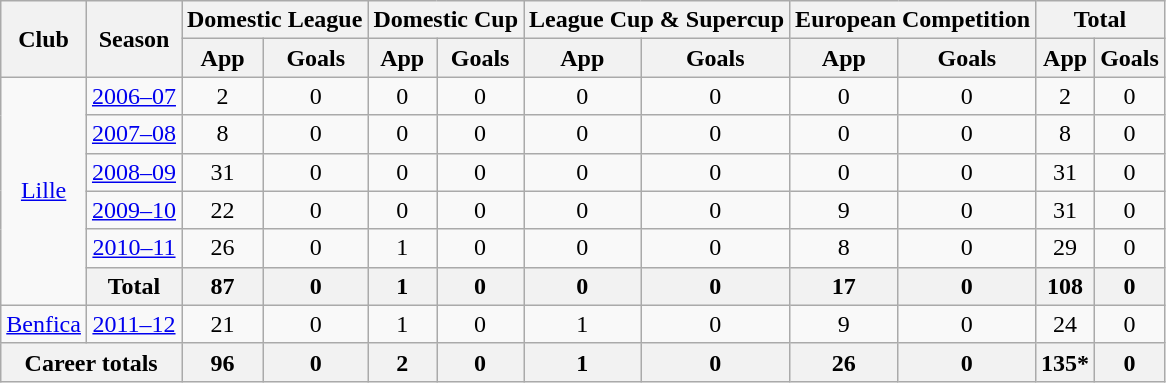<table class="wikitable" style="text-align: center;">
<tr>
<th rowspan="2">Club</th>
<th rowspan="2">Season</th>
<th colspan="2">Domestic League</th>
<th colspan="2">Domestic Cup</th>
<th colspan="2">League Cup & Supercup</th>
<th colspan="2">European Competition</th>
<th colspan="2">Total</th>
</tr>
<tr>
<th>App</th>
<th>Goals</th>
<th>App</th>
<th>Goals</th>
<th>App</th>
<th>Goals</th>
<th>App</th>
<th>Goals</th>
<th>App</th>
<th>Goals</th>
</tr>
<tr>
<td rowspan="6" align=center valign=center><a href='#'>Lille</a></td>
<td><a href='#'>2006–07</a></td>
<td>2</td>
<td>0</td>
<td>0</td>
<td>0</td>
<td>0</td>
<td>0</td>
<td>0</td>
<td>0</td>
<td>2</td>
<td>0</td>
</tr>
<tr>
<td><a href='#'>2007–08</a></td>
<td>8</td>
<td>0</td>
<td>0</td>
<td>0</td>
<td>0</td>
<td>0</td>
<td>0</td>
<td>0</td>
<td>8</td>
<td>0</td>
</tr>
<tr>
<td align="center"><a href='#'>2008–09</a></td>
<td>31</td>
<td>0</td>
<td>0</td>
<td>0</td>
<td>0</td>
<td>0</td>
<td>0</td>
<td>0</td>
<td>31</td>
<td>0</td>
</tr>
<tr>
<td><a href='#'>2009–10</a></td>
<td>22</td>
<td>0</td>
<td>0</td>
<td>0</td>
<td>0</td>
<td>0</td>
<td>9</td>
<td>0</td>
<td>31</td>
<td>0</td>
</tr>
<tr>
<td><a href='#'>2010–11</a></td>
<td>26</td>
<td>0</td>
<td>1</td>
<td>0</td>
<td>0</td>
<td>0</td>
<td>8</td>
<td>0</td>
<td>29</td>
<td>0</td>
</tr>
<tr>
<th>Total</th>
<th>87</th>
<th>0</th>
<th>1</th>
<th>0</th>
<th>0</th>
<th>0</th>
<th>17</th>
<th>0</th>
<th>108</th>
<th>0</th>
</tr>
<tr>
<td><a href='#'>Benfica</a></td>
<td><a href='#'>2011–12</a></td>
<td>21</td>
<td>0</td>
<td>1</td>
<td>0</td>
<td>1</td>
<td>0</td>
<td>9</td>
<td>0</td>
<td>24</td>
<td>0</td>
</tr>
<tr>
<th colspan="2">Career totals</th>
<th>96</th>
<th>0</th>
<th>2</th>
<th>0</th>
<th>1</th>
<th>0</th>
<th>26</th>
<th>0</th>
<th>135*</th>
<th>0</th>
</tr>
</table>
